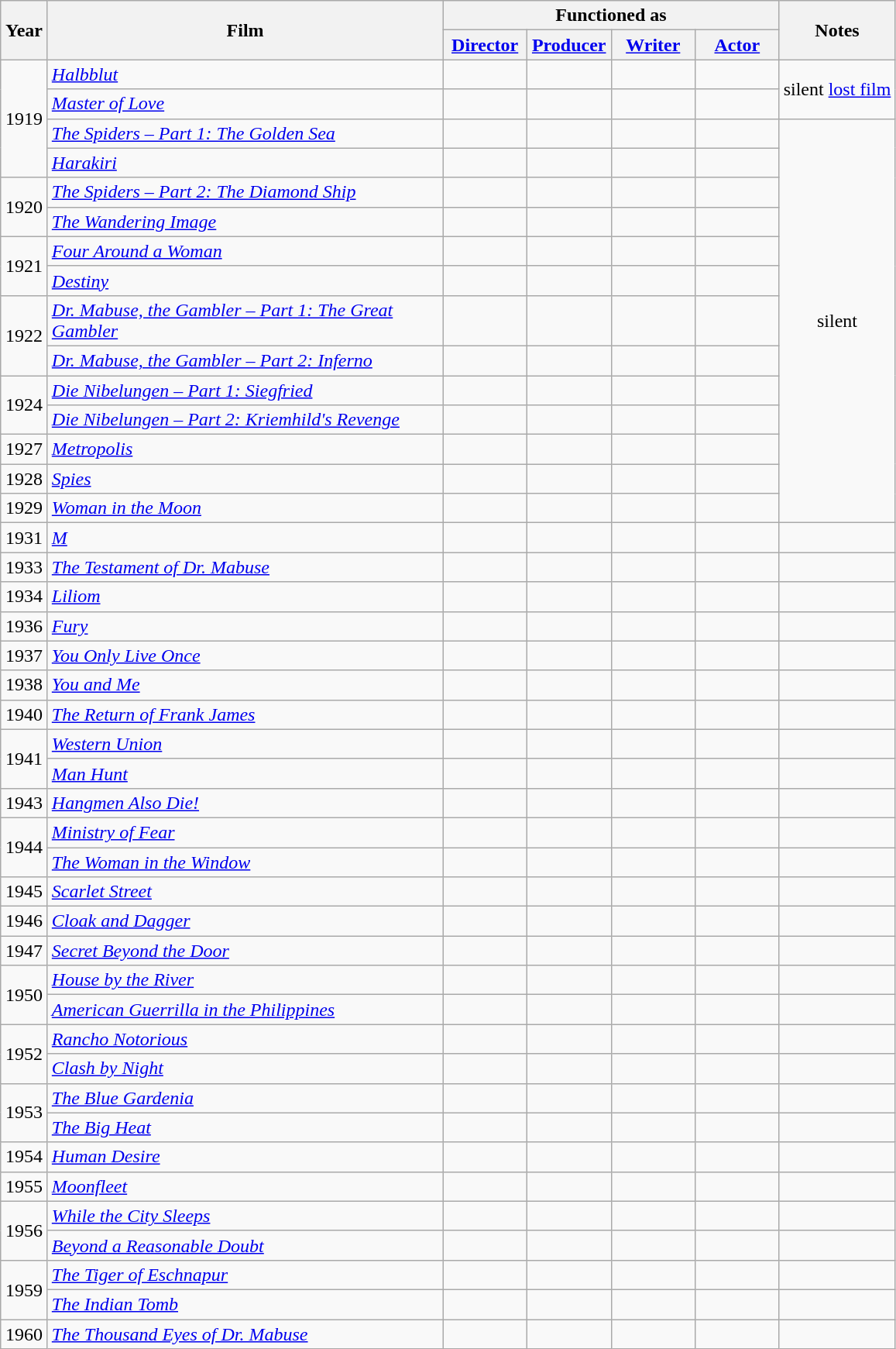<table class="wikitable sortable">
<tr>
<th rowspan="2" style="width:33px;">Year</th>
<th rowspan="2" style="width:333px;">Film</th>
<th colspan="4">Functioned as</th>
<th rowspan="2">Notes</th>
</tr>
<tr>
<th width="65"><a href='#'>Director</a></th>
<th width="65"><a href='#'>Producer</a></th>
<th width="65"><a href='#'>Writer</a></th>
<th width="65"><a href='#'>Actor</a></th>
</tr>
<tr style="text-align:center;">
<td rowspan="4">1919</td>
<td align="left"><em><a href='#'>Halbblut</a></em></td>
<td></td>
<td></td>
<td></td>
<td></td>
<td rowspan="2">silent <a href='#'>lost film</a></td>
</tr>
<tr style="text-align:center;">
<td align="left"><em><a href='#'>Master of Love</a></em></td>
<td></td>
<td></td>
<td></td>
<td></td>
</tr>
<tr style="text-align:center;">
<td align="left"><em><a href='#'>The Spiders – Part 1: The Golden Sea</a></em></td>
<td></td>
<td></td>
<td></td>
<td></td>
<td rowspan="13">silent</td>
</tr>
<tr style="text-align:center;">
<td align="left"><em><a href='#'>Harakiri</a></em></td>
<td></td>
<td></td>
<td></td>
<td></td>
</tr>
<tr style="text-align:center;">
<td rowspan="2">1920</td>
<td align="left"><em><a href='#'>The Spiders – Part 2: The Diamond Ship</a></em></td>
<td></td>
<td></td>
<td></td>
<td></td>
</tr>
<tr style="text-align:center;">
<td align="left"><em><a href='#'>The Wandering Image</a></em></td>
<td></td>
<td></td>
<td></td>
<td></td>
</tr>
<tr style="text-align:center;">
<td rowspan="2">1921</td>
<td align="left"><em><a href='#'>Four Around a Woman</a></em></td>
<td></td>
<td></td>
<td></td>
<td></td>
</tr>
<tr style="text-align:center;">
<td align="left"><em><a href='#'>Destiny</a></em></td>
<td></td>
<td></td>
<td></td>
<td></td>
</tr>
<tr style="text-align:center;">
<td rowspan="2">1922</td>
<td align="left"><em><a href='#'>Dr. Mabuse, the Gambler – Part 1: The Great Gambler</a></em></td>
<td></td>
<td></td>
<td></td>
<td></td>
</tr>
<tr style="text-align:center;">
<td align="left"><em><a href='#'>Dr. Mabuse, the Gambler – Part 2: Inferno</a></em></td>
<td></td>
<td></td>
<td></td>
<td></td>
</tr>
<tr style="text-align:center;">
<td rowspan="2">1924</td>
<td align="left"><em><a href='#'>Die Nibelungen – Part 1: Siegfried</a></em></td>
<td></td>
<td></td>
<td></td>
<td></td>
</tr>
<tr style="text-align:center;">
<td align="left"><em><a href='#'>Die Nibelungen – Part 2: Kriemhild's Revenge</a></em></td>
<td></td>
<td></td>
<td></td>
<td></td>
</tr>
<tr style="text-align:center;">
<td>1927</td>
<td align="left"><em><a href='#'>Metropolis</a></em></td>
<td></td>
<td></td>
<td></td>
<td></td>
</tr>
<tr style="text-align:center;">
<td>1928</td>
<td align="left"><em><a href='#'>Spies</a></em></td>
<td></td>
<td></td>
<td></td>
<td></td>
</tr>
<tr style="text-align:center;">
<td>1929</td>
<td align="left"><em><a href='#'>Woman in the Moon</a></em></td>
<td></td>
<td></td>
<td></td>
<td></td>
</tr>
<tr style="text-align:center;">
<td>1931</td>
<td align="left"><em><a href='#'>M</a></em></td>
<td></td>
<td></td>
<td></td>
<td></td>
<td></td>
</tr>
<tr style="text-align:center;">
<td>1933</td>
<td align="left"><em><a href='#'>The Testament of Dr. Mabuse</a></em></td>
<td></td>
<td></td>
<td></td>
<td></td>
<td></td>
</tr>
<tr style="text-align:center;">
<td>1934</td>
<td align="left"><em><a href='#'>Liliom</a></em></td>
<td></td>
<td></td>
<td></td>
<td></td>
<td></td>
</tr>
<tr style="text-align:center;">
<td>1936</td>
<td align="left"><em><a href='#'>Fury</a></em></td>
<td></td>
<td></td>
<td></td>
<td></td>
<td></td>
</tr>
<tr style="text-align:center;">
<td>1937</td>
<td align="left"><em><a href='#'>You Only Live Once</a></em></td>
<td></td>
<td></td>
<td></td>
<td></td>
<td></td>
</tr>
<tr style="text-align:center;">
<td>1938</td>
<td align="left"><em><a href='#'>You and Me</a></em></td>
<td></td>
<td></td>
<td></td>
<td></td>
<td></td>
</tr>
<tr style="text-align:center;">
<td>1940</td>
<td align="left"><em><a href='#'>The Return of Frank James</a></em></td>
<td></td>
<td></td>
<td></td>
<td></td>
<td></td>
</tr>
<tr style="text-align:center;">
<td rowspan="2">1941</td>
<td align="left"><em><a href='#'>Western Union</a></em></td>
<td></td>
<td></td>
<td></td>
<td></td>
<td></td>
</tr>
<tr style="text-align:center;">
<td align="left"><em><a href='#'>Man Hunt</a></em></td>
<td></td>
<td></td>
<td></td>
<td></td>
<td></td>
</tr>
<tr style="text-align:center;">
<td>1943</td>
<td align="left"><em><a href='#'>Hangmen Also Die!</a></em></td>
<td></td>
<td></td>
<td></td>
<td></td>
<td></td>
</tr>
<tr style="text-align:center;">
<td rowspan="2">1944</td>
<td align="left"><em><a href='#'>Ministry of Fear</a></em></td>
<td></td>
<td></td>
<td></td>
<td></td>
<td></td>
</tr>
<tr style="text-align:center;">
<td align="left"><em><a href='#'>The Woman in the Window</a></em></td>
<td></td>
<td></td>
<td></td>
<td></td>
<td></td>
</tr>
<tr style="text-align:center;">
<td>1945</td>
<td align="left"><em><a href='#'>Scarlet Street</a></em></td>
<td></td>
<td></td>
<td></td>
<td></td>
<td></td>
</tr>
<tr style="text-align:center;">
<td>1946</td>
<td align="left"><em><a href='#'>Cloak and Dagger</a></em></td>
<td></td>
<td></td>
<td></td>
<td></td>
<td></td>
</tr>
<tr style="text-align:center;">
<td>1947</td>
<td align="left"><em><a href='#'>Secret Beyond the Door</a></em></td>
<td></td>
<td></td>
<td></td>
<td></td>
<td></td>
</tr>
<tr style="text-align:center;">
<td rowspan="2">1950</td>
<td align="left"><em><a href='#'>House by the River</a></em></td>
<td></td>
<td></td>
<td></td>
<td></td>
<td></td>
</tr>
<tr style="text-align:center;">
<td align="left"><em><a href='#'>American Guerrilla in the Philippines</a></em></td>
<td></td>
<td></td>
<td></td>
<td></td>
<td></td>
</tr>
<tr style="text-align:center;">
<td rowspan="2">1952</td>
<td align="left"><em><a href='#'>Rancho Notorious</a></em></td>
<td></td>
<td></td>
<td></td>
<td></td>
<td></td>
</tr>
<tr style="text-align:center;">
<td align="left"><em><a href='#'>Clash by Night</a></em></td>
<td></td>
<td></td>
<td></td>
<td></td>
<td></td>
</tr>
<tr style="text-align:center;">
<td rowspan="2">1953</td>
<td align="left"><em><a href='#'>The Blue Gardenia</a></em></td>
<td></td>
<td></td>
<td></td>
<td></td>
<td></td>
</tr>
<tr style="text-align:center;">
<td align="left"><em><a href='#'>The Big Heat</a></em></td>
<td></td>
<td></td>
<td></td>
<td></td>
<td></td>
</tr>
<tr style="text-align:center;">
<td>1954</td>
<td align="left"><em><a href='#'>Human Desire</a></em></td>
<td></td>
<td></td>
<td></td>
<td></td>
<td></td>
</tr>
<tr style="text-align:center;">
<td>1955</td>
<td align="left"><em><a href='#'>Moonfleet</a></em></td>
<td></td>
<td></td>
<td></td>
<td></td>
<td></td>
</tr>
<tr style="text-align:center;">
<td rowspan="2">1956</td>
<td align="left"><em><a href='#'>While the City Sleeps</a></em></td>
<td></td>
<td></td>
<td></td>
<td></td>
<td></td>
</tr>
<tr style="text-align:center;">
<td align="left"><em><a href='#'>Beyond a Reasonable Doubt</a></em></td>
<td></td>
<td></td>
<td></td>
<td></td>
<td></td>
</tr>
<tr style="text-align:center;">
<td rowspan="2">1959</td>
<td align="left"><em><a href='#'>The Tiger of Eschnapur</a></em></td>
<td></td>
<td></td>
<td></td>
<td></td>
<td></td>
</tr>
<tr style="text-align:center;">
<td align="left"><em><a href='#'>The Indian Tomb</a></em></td>
<td></td>
<td></td>
<td></td>
<td></td>
<td></td>
</tr>
<tr style="text-align:center;">
<td>1960</td>
<td align="left"><em><a href='#'>The Thousand Eyes of Dr. Mabuse</a></em></td>
<td></td>
<td></td>
<td></td>
<td></td>
<td></td>
</tr>
</table>
